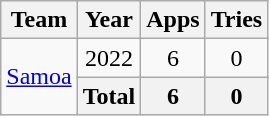<table class="wikitable" style="text-align: center;">
<tr>
<th>Team</th>
<th>Year</th>
<th>Apps</th>
<th>Tries</th>
</tr>
<tr>
<td rowspan=2><a href='#'>Samoa</a></td>
<td>2022</td>
<td>6</td>
<td>0</td>
</tr>
<tr>
<th>Total</th>
<th>6</th>
<th>0</th>
</tr>
</table>
